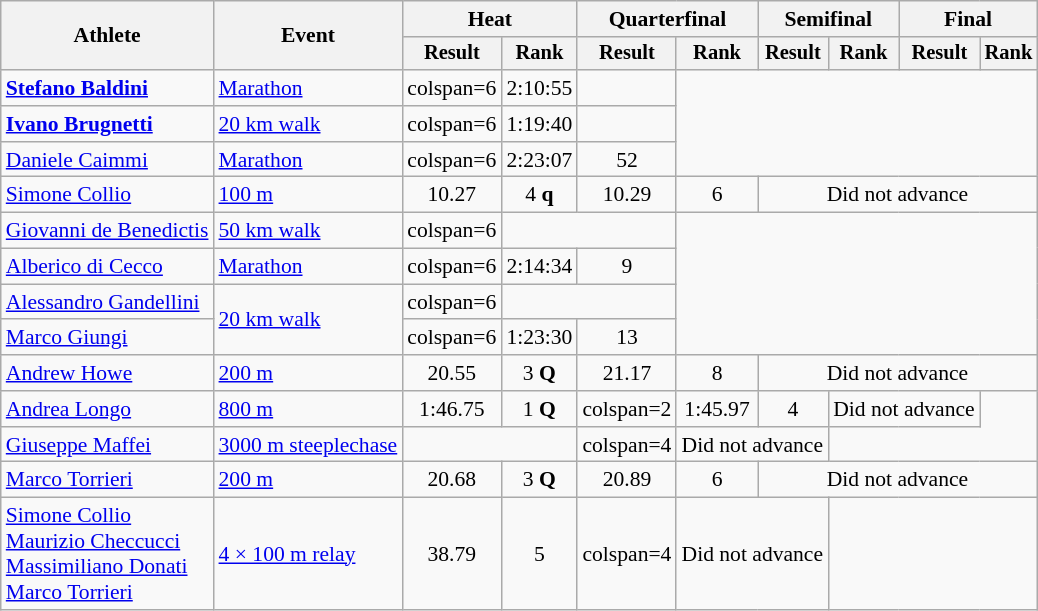<table class=wikitable style="font-size:90%">
<tr>
<th rowspan="2">Athlete</th>
<th rowspan="2">Event</th>
<th colspan="2">Heat</th>
<th colspan="2">Quarterfinal</th>
<th colspan="2">Semifinal</th>
<th colspan="2">Final</th>
</tr>
<tr style="font-size:95%">
<th>Result</th>
<th>Rank</th>
<th>Result</th>
<th>Rank</th>
<th>Result</th>
<th>Rank</th>
<th>Result</th>
<th>Rank</th>
</tr>
<tr align=center>
<td align=left><strong><a href='#'>Stefano Baldini</a></strong></td>
<td align=left><a href='#'>Marathon</a></td>
<td>colspan=6 </td>
<td>2:10:55</td>
<td></td>
</tr>
<tr align=center>
<td align=left><strong><a href='#'>Ivano Brugnetti</a></strong></td>
<td align=left><a href='#'>20 km walk</a></td>
<td>colspan=6 </td>
<td>1:19:40</td>
<td></td>
</tr>
<tr align=center>
<td align=left><a href='#'>Daniele Caimmi</a></td>
<td align=left><a href='#'>Marathon</a></td>
<td>colspan=6 </td>
<td>2:23:07</td>
<td>52</td>
</tr>
<tr align=center>
<td align=left><a href='#'>Simone Collio</a></td>
<td align=left><a href='#'>100 m</a></td>
<td>10.27</td>
<td>4 <strong>q</strong></td>
<td>10.29</td>
<td>6</td>
<td colspan=4>Did not advance</td>
</tr>
<tr align=center>
<td align=left><a href='#'>Giovanni de Benedictis</a></td>
<td align=left><a href='#'>50 km walk</a></td>
<td>colspan=6 </td>
<td colspan=2></td>
</tr>
<tr align=center>
<td align=left><a href='#'>Alberico di Cecco</a></td>
<td align=left><a href='#'>Marathon</a></td>
<td>colspan=6 </td>
<td>2:14:34</td>
<td>9</td>
</tr>
<tr align=center>
<td align=left><a href='#'>Alessandro Gandellini</a></td>
<td align=left rowspan=2><a href='#'>20 km walk</a></td>
<td>colspan=6 </td>
<td colspan=2></td>
</tr>
<tr align=center>
<td align=left><a href='#'>Marco Giungi</a></td>
<td>colspan=6 </td>
<td>1:23:30</td>
<td>13</td>
</tr>
<tr align=center>
<td align=left><a href='#'>Andrew Howe</a></td>
<td align=left><a href='#'>200 m</a></td>
<td>20.55</td>
<td>3 <strong>Q</strong></td>
<td>21.17</td>
<td>8</td>
<td colspan=4>Did not advance</td>
</tr>
<tr align=center>
<td align=left><a href='#'>Andrea Longo</a></td>
<td align=left><a href='#'>800 m</a></td>
<td>1:46.75</td>
<td>1 <strong>Q</strong></td>
<td>colspan=2 </td>
<td>1:45.97</td>
<td>4</td>
<td colspan=2>Did not advance</td>
</tr>
<tr align=center>
<td align=left><a href='#'>Giuseppe Maffei</a></td>
<td align=left><a href='#'>3000 m steeplechase</a></td>
<td colspan=2></td>
<td>colspan=4 </td>
<td colspan=2>Did not advance</td>
</tr>
<tr align=center>
<td align=left><a href='#'>Marco Torrieri</a></td>
<td align=left><a href='#'>200 m</a></td>
<td>20.68</td>
<td>3 <strong>Q</strong></td>
<td>20.89</td>
<td>6</td>
<td colspan=4>Did not advance</td>
</tr>
<tr align=center>
<td align=left><a href='#'>Simone Collio</a><br><a href='#'>Maurizio Checcucci</a><br><a href='#'>Massimiliano Donati</a><br><a href='#'>Marco Torrieri</a></td>
<td align=left><a href='#'>4 × 100 m relay</a></td>
<td>38.79</td>
<td>5</td>
<td>colspan=4 </td>
<td colspan=2>Did not advance</td>
</tr>
</table>
